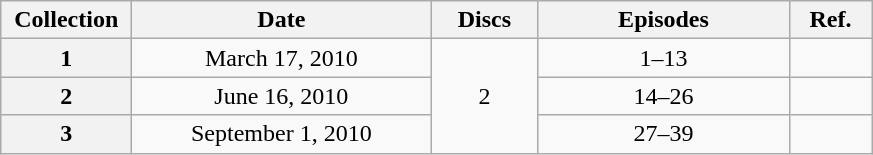<table class="wikitable" style="text-align:center;">
<tr>
<th scope="col" style="width:5em;">Collection</th>
<th scope="col" style="width:12em;">Date</th>
<th scope="col" style="width:4em;">Discs</th>
<th scope="col" style="width:10em;">Episodes</th>
<th scope="col" style="width:3em;">Ref.</th>
</tr>
<tr>
<th scope="row">1</th>
<td>March 17, 2010</td>
<td rowspan="3">2</td>
<td>1–13</td>
<td></td>
</tr>
<tr>
<th scope="row">2</th>
<td>June 16, 2010</td>
<td>14–26</td>
<td></td>
</tr>
<tr>
<th scope="row">3</th>
<td>September 1, 2010</td>
<td>27–39</td>
<td></td>
</tr>
</table>
